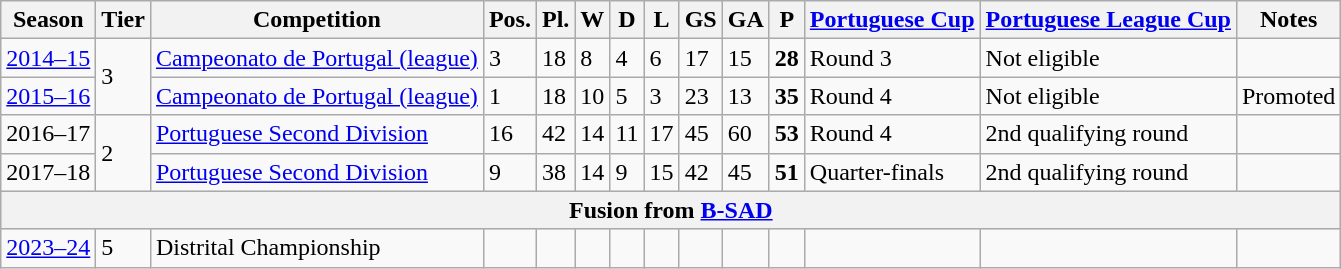<table class="wikitable">
<tr>
<th>Season</th>
<th>Tier</th>
<th>Competition</th>
<th>Pos.</th>
<th>Pl.</th>
<th>W</th>
<th>D</th>
<th>L</th>
<th>GS</th>
<th>GA</th>
<th>P</th>
<th><a href='#'>Portuguese Cup</a></th>
<th><a href='#'>Portuguese League Cup</a></th>
<th>Notes</th>
</tr>
<tr>
<td><a href='#'>2014–15</a></td>
<td rowspan="2">3</td>
<td><a href='#'>Campeonato de Portugal (league)</a></td>
<td>3</td>
<td>18</td>
<td>8</td>
<td>4</td>
<td>6</td>
<td>17</td>
<td>15</td>
<td><strong>28</strong></td>
<td>Round 3</td>
<td>Not eligible</td>
<td></td>
</tr>
<tr>
<td><a href='#'>2015–16</a></td>
<td><a href='#'>Campeonato de Portugal (league)</a></td>
<td>1</td>
<td>18</td>
<td>10</td>
<td>5</td>
<td>3</td>
<td>23</td>
<td>13</td>
<td><strong>35</strong></td>
<td>Round 4</td>
<td>Not eligible</td>
<td>Promoted</td>
</tr>
<tr>
<td>2016–17</td>
<td rowspan="2">2</td>
<td><a href='#'>Portuguese Second Division</a></td>
<td>16</td>
<td>42</td>
<td>14</td>
<td>11</td>
<td>17</td>
<td>45</td>
<td>60</td>
<td><strong>53</strong></td>
<td>Round 4</td>
<td>2nd qualifying round</td>
<td></td>
</tr>
<tr>
<td>2017–18</td>
<td><a href='#'>Portuguese Second Division</a></td>
<td>9</td>
<td>38</td>
<td>14</td>
<td>9</td>
<td>15</td>
<td>42</td>
<td>45</td>
<td><strong>51</strong></td>
<td>Quarter-finals</td>
<td>2nd qualifying round</td>
<td></td>
</tr>
<tr bgcolor="#efefef">
<th colspan=14><strong>Fusion from <a href='#'>B-SAD</a></strong></th>
</tr>
<tr>
<td><a href='#'>2023–24</a></td>
<td>5</td>
<td>Distrital Championship</td>
<td></td>
<td></td>
<td></td>
<td></td>
<td></td>
<td></td>
<td></td>
<td></td>
<td></td>
<td></td>
<td></td>
</tr>
</table>
